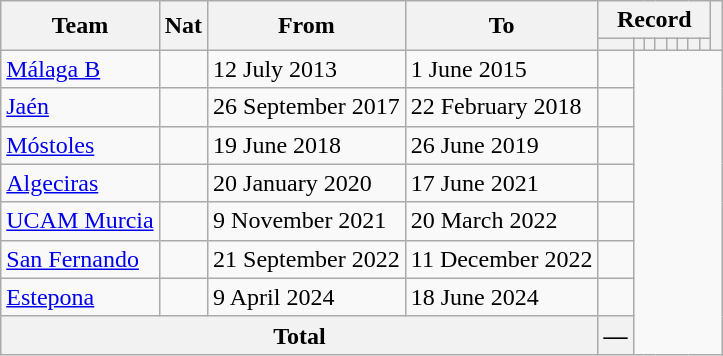<table class="wikitable" style="text-align: center">
<tr>
<th rowspan="2">Team</th>
<th rowspan="2">Nat</th>
<th rowspan="2">From</th>
<th rowspan="2">To</th>
<th colspan="8">Record</th>
<th rowspan=2></th>
</tr>
<tr>
<th></th>
<th></th>
<th></th>
<th></th>
<th></th>
<th></th>
<th></th>
<th></th>
</tr>
<tr>
<td align=left><a href='#'>Málaga B</a></td>
<td></td>
<td align=left>12 July 2013</td>
<td align=left>1 June 2015<br></td>
<td></td>
</tr>
<tr>
<td align=left><a href='#'>Jaén</a></td>
<td></td>
<td align=left>26 September 2017</td>
<td align=left>22 February 2018<br></td>
<td></td>
</tr>
<tr>
<td align=left><a href='#'>Móstoles</a></td>
<td></td>
<td align=left>19 June 2018</td>
<td align=left>26 June 2019<br></td>
<td></td>
</tr>
<tr>
<td align=left><a href='#'>Algeciras</a></td>
<td></td>
<td align=left>20 January 2020</td>
<td align=left>17 June 2021<br></td>
<td></td>
</tr>
<tr>
<td align=left><a href='#'>UCAM Murcia</a></td>
<td></td>
<td align=left>9 November 2021</td>
<td align=left>20 March 2022<br></td>
<td></td>
</tr>
<tr>
<td align=left><a href='#'>San Fernando</a></td>
<td></td>
<td align=left>21 September 2022</td>
<td align=left>11 December 2022<br></td>
<td></td>
</tr>
<tr>
<td align=left><a href='#'>Estepona</a></td>
<td></td>
<td align=left>9 April 2024</td>
<td align=left>18 June 2024<br></td>
<td></td>
</tr>
<tr>
<th colspan="4">Total<br></th>
<th>—</th>
</tr>
</table>
